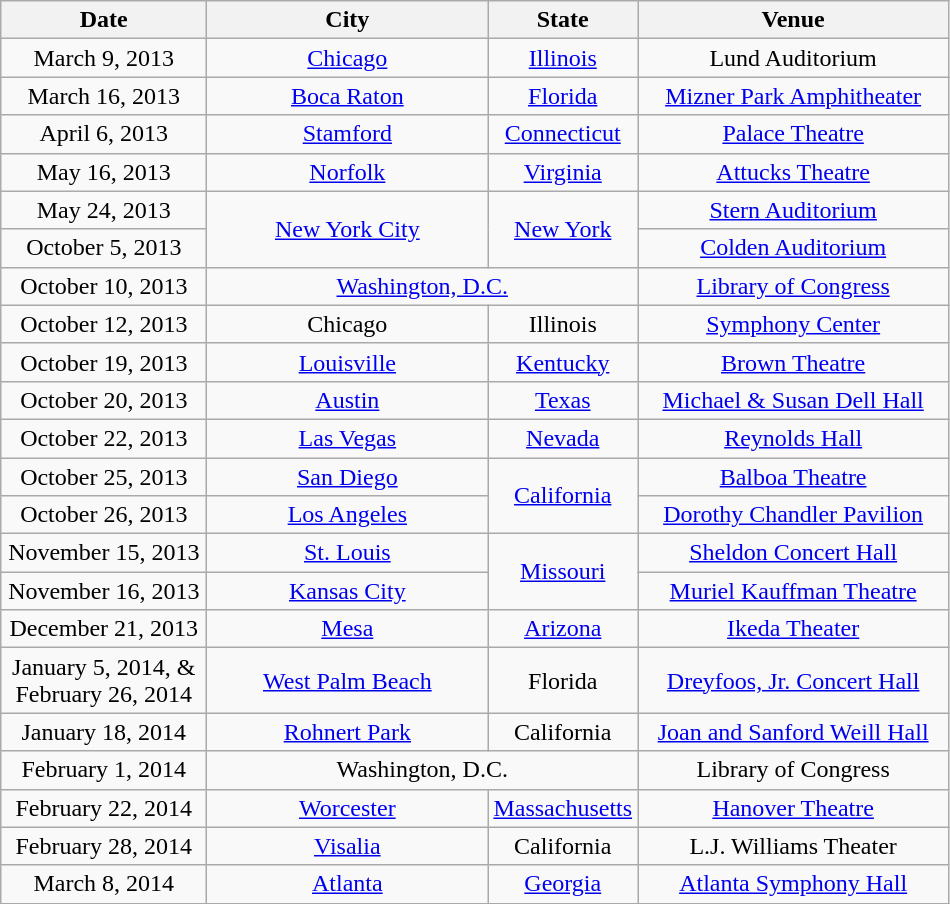<table class="wikitable" style="text-align:center;">
<tr>
<th style="width:130px;">Date</th>
<th style="width:180px;">City</th>
<th style="width:60px;">State</th>
<th style="width:200px;">Venue</th>
</tr>
<tr>
<td>March 9, 2013</td>
<td><a href='#'>Chicago</a></td>
<td><a href='#'>Illinois</a></td>
<td>Lund Auditorium</td>
</tr>
<tr>
<td>March 16, 2013</td>
<td><a href='#'>Boca Raton</a></td>
<td><a href='#'>Florida</a></td>
<td><a href='#'>Mizner Park Amphitheater</a></td>
</tr>
<tr>
<td>April 6, 2013</td>
<td><a href='#'>Stamford</a></td>
<td><a href='#'>Connecticut</a></td>
<td><a href='#'>Palace Theatre</a></td>
</tr>
<tr>
<td>May 16, 2013</td>
<td><a href='#'>Norfolk</a></td>
<td><a href='#'>Virginia</a></td>
<td><a href='#'>Attucks Theatre</a></td>
</tr>
<tr>
<td>May 24, 2013</td>
<td rowspan="2"><a href='#'>New York City</a></td>
<td rowspan="2"><a href='#'>New York</a></td>
<td><a href='#'>Stern Auditorium</a></td>
</tr>
<tr>
<td>October 5, 2013</td>
<td><a href='#'>Colden Auditorium</a></td>
</tr>
<tr>
<td>October 10, 2013</td>
<td colspan="2"><a href='#'>Washington, D.C.</a></td>
<td><a href='#'>Library of Congress</a></td>
</tr>
<tr>
<td>October 12, 2013</td>
<td>Chicago</td>
<td>Illinois</td>
<td><a href='#'>Symphony Center</a></td>
</tr>
<tr>
<td>October 19, 2013</td>
<td><a href='#'>Louisville</a></td>
<td><a href='#'>Kentucky</a></td>
<td><a href='#'>Brown Theatre</a></td>
</tr>
<tr>
<td>October 20, 2013</td>
<td><a href='#'>Austin</a></td>
<td><a href='#'>Texas</a></td>
<td><a href='#'>Michael & Susan Dell Hall</a></td>
</tr>
<tr>
<td>October 22, 2013</td>
<td><a href='#'>Las Vegas</a></td>
<td><a href='#'>Nevada</a></td>
<td><a href='#'>Reynolds Hall</a></td>
</tr>
<tr>
<td>October 25, 2013</td>
<td><a href='#'>San Diego</a></td>
<td rowspan="2"><a href='#'>California</a></td>
<td><a href='#'>Balboa Theatre</a></td>
</tr>
<tr>
<td>October 26, 2013</td>
<td><a href='#'>Los Angeles</a></td>
<td><a href='#'>Dorothy Chandler Pavilion</a></td>
</tr>
<tr>
<td>November 15, 2013</td>
<td><a href='#'>St. Louis</a></td>
<td rowspan="2"><a href='#'>Missouri</a></td>
<td><a href='#'>Sheldon Concert Hall</a></td>
</tr>
<tr>
<td>November 16, 2013</td>
<td><a href='#'>Kansas City</a></td>
<td><a href='#'>Muriel Kauffman Theatre</a></td>
</tr>
<tr>
<td>December 21, 2013</td>
<td><a href='#'>Mesa</a></td>
<td><a href='#'>Arizona</a></td>
<td><a href='#'>Ikeda Theater</a></td>
</tr>
<tr>
<td>January 5, 2014, &<br>February 26, 2014</td>
<td><a href='#'>West Palm Beach</a></td>
<td>Florida</td>
<td><a href='#'>Dreyfoos, Jr. Concert Hall</a></td>
</tr>
<tr>
<td>January 18, 2014</td>
<td><a href='#'>Rohnert Park</a></td>
<td>California</td>
<td><a href='#'>Joan and Sanford Weill Hall</a></td>
</tr>
<tr>
<td>February 1, 2014</td>
<td colspan="2">Washington, D.C.</td>
<td>Library of Congress</td>
</tr>
<tr>
<td>February 22, 2014</td>
<td><a href='#'>Worcester</a></td>
<td><a href='#'>Massachusetts</a></td>
<td><a href='#'>Hanover Theatre</a></td>
</tr>
<tr>
<td>February 28, 2014</td>
<td><a href='#'>Visalia</a></td>
<td>California</td>
<td>L.J. Williams Theater</td>
</tr>
<tr>
<td>March 8, 2014</td>
<td><a href='#'>Atlanta</a></td>
<td><a href='#'>Georgia</a></td>
<td><a href='#'>Atlanta Symphony Hall</a></td>
</tr>
</table>
